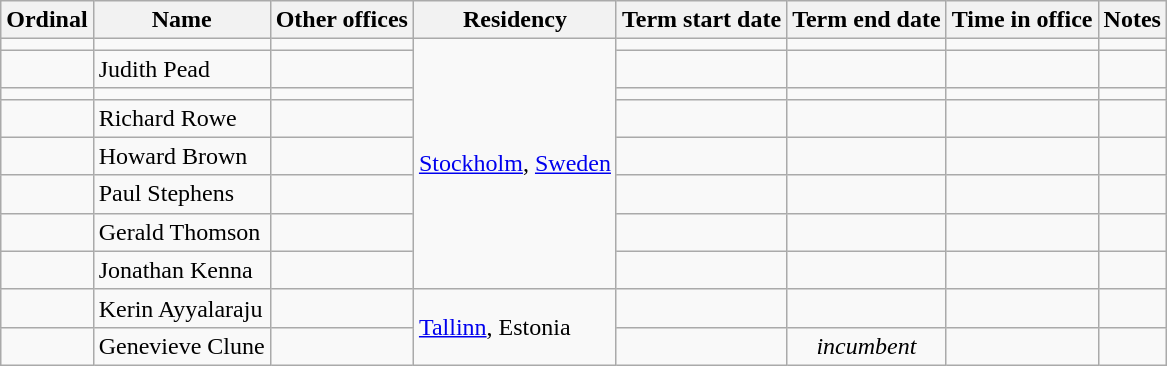<table class='wikitable sortable'>
<tr>
<th>Ordinal</th>
<th>Name</th>
<th>Other offices</th>
<th>Residency</th>
<th>Term start date</th>
<th>Term end date</th>
<th>Time in office</th>
<th>Notes</th>
</tr>
<tr>
<td align=center></td>
<td></td>
<td></td>
<td rowspan=8><a href='#'>Stockholm</a>, <a href='#'>Sweden</a></td>
<td align=center></td>
<td align=center></td>
<td align=right><strong></strong></td>
<td></td>
</tr>
<tr>
<td align=center></td>
<td>Judith Pead</td>
<td></td>
<td align=center></td>
<td align=center></td>
<td align=right></td>
<td></td>
</tr>
<tr>
<td align=center></td>
<td></td>
<td></td>
<td align=center></td>
<td align=center></td>
<td align=right></td>
<td></td>
</tr>
<tr>
<td align=center></td>
<td>Richard Rowe</td>
<td></td>
<td align=center></td>
<td align=center></td>
<td align=right></td>
<td></td>
</tr>
<tr>
<td align=center></td>
<td>Howard Brown</td>
<td></td>
<td align=center></td>
<td align=center></td>
<td align=right></td>
<td></td>
</tr>
<tr>
<td align=center></td>
<td>Paul Stephens</td>
<td></td>
<td align=center></td>
<td align=center></td>
<td align=right></td>
<td></td>
</tr>
<tr>
<td align=center></td>
<td>Gerald Thomson</td>
<td></td>
<td align=center></td>
<td align=center></td>
<td align=right></td>
<td></td>
</tr>
<tr>
<td align=center></td>
<td>Jonathan Kenna</td>
<td></td>
<td align=center></td>
<td align=center></td>
<td align=right></td>
<td></td>
</tr>
<tr>
<td align=center></td>
<td>Kerin Ayyalaraju</td>
<td></td>
<td rowspan=2><a href='#'>Tallinn</a>, Estonia</td>
<td align=center></td>
<td align=center></td>
<td align=right></td>
<td></td>
</tr>
<tr>
<td align=center></td>
<td>Genevieve Clune</td>
<td></td>
<td align=center></td>
<td align=center><em>incumbent</em></td>
<td align=right></td>
<td></td>
</tr>
</table>
